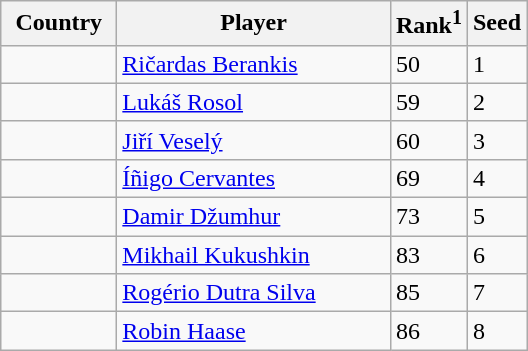<table class="sortable wikitable">
<tr>
<th width="70">Country</th>
<th width="175">Player</th>
<th>Rank<sup>1</sup></th>
<th>Seed</th>
</tr>
<tr>
<td></td>
<td><a href='#'>Ričardas Berankis</a></td>
<td>50</td>
<td>1</td>
</tr>
<tr>
<td></td>
<td><a href='#'>Lukáš Rosol</a></td>
<td>59</td>
<td>2</td>
</tr>
<tr>
<td></td>
<td><a href='#'>Jiří Veselý</a></td>
<td>60</td>
<td>3</td>
</tr>
<tr>
<td></td>
<td><a href='#'>Íñigo Cervantes</a></td>
<td>69</td>
<td>4</td>
</tr>
<tr>
<td></td>
<td><a href='#'>Damir Džumhur</a></td>
<td>73</td>
<td>5</td>
</tr>
<tr>
<td></td>
<td><a href='#'>Mikhail Kukushkin</a></td>
<td>83</td>
<td>6</td>
</tr>
<tr>
<td></td>
<td><a href='#'>Rogério Dutra Silva</a></td>
<td>85</td>
<td>7</td>
</tr>
<tr>
<td></td>
<td><a href='#'>Robin Haase</a></td>
<td>86</td>
<td>8</td>
</tr>
</table>
